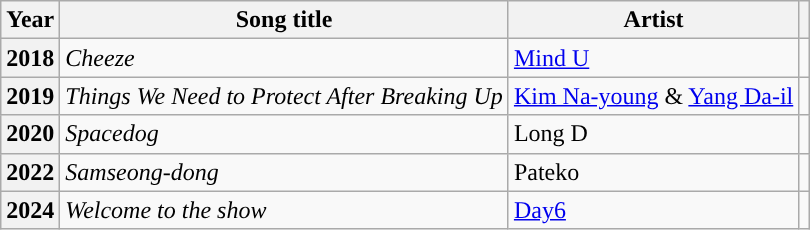<table class="wikitable plainrowheaders sortable">
<tr>
<th scope="col">Year</th>
<th scope="col">Song title</th>
<th scope="col">Artist</th>
<th scope="col" class="unsortable"></th>
</tr>
<tr>
<th scope="row">2018</th>
<td><em>Cheeze</em></td>
<td><a href='#'>Mind U</a></td>
<td style="text-align:center"></td>
</tr>
<tr>
<th scope="row">2019</th>
<td><em>Things We Need to Protect After Breaking Up</em></td>
<td><a href='#'>Kim Na-young</a> & <a href='#'>Yang Da-il</a></td>
<td style="text-align:center"></td>
</tr>
<tr>
<th scope="row">2020</th>
<td><em>Spacedog</em></td>
<td>Long D</td>
<td style="text-align:center"></td>
</tr>
<tr>
<th scope="row">2022</th>
<td><em>Samseong-dong</em></td>
<td>Pateko</td>
<td style="text-align:center"></td>
</tr>
<tr>
<th scope="row">2024</th>
<td><em>Welcome to the show</em></td>
<td><a href='#'>Day6</a></td>
<td style="text-align:center"></td>
</tr>
</table>
